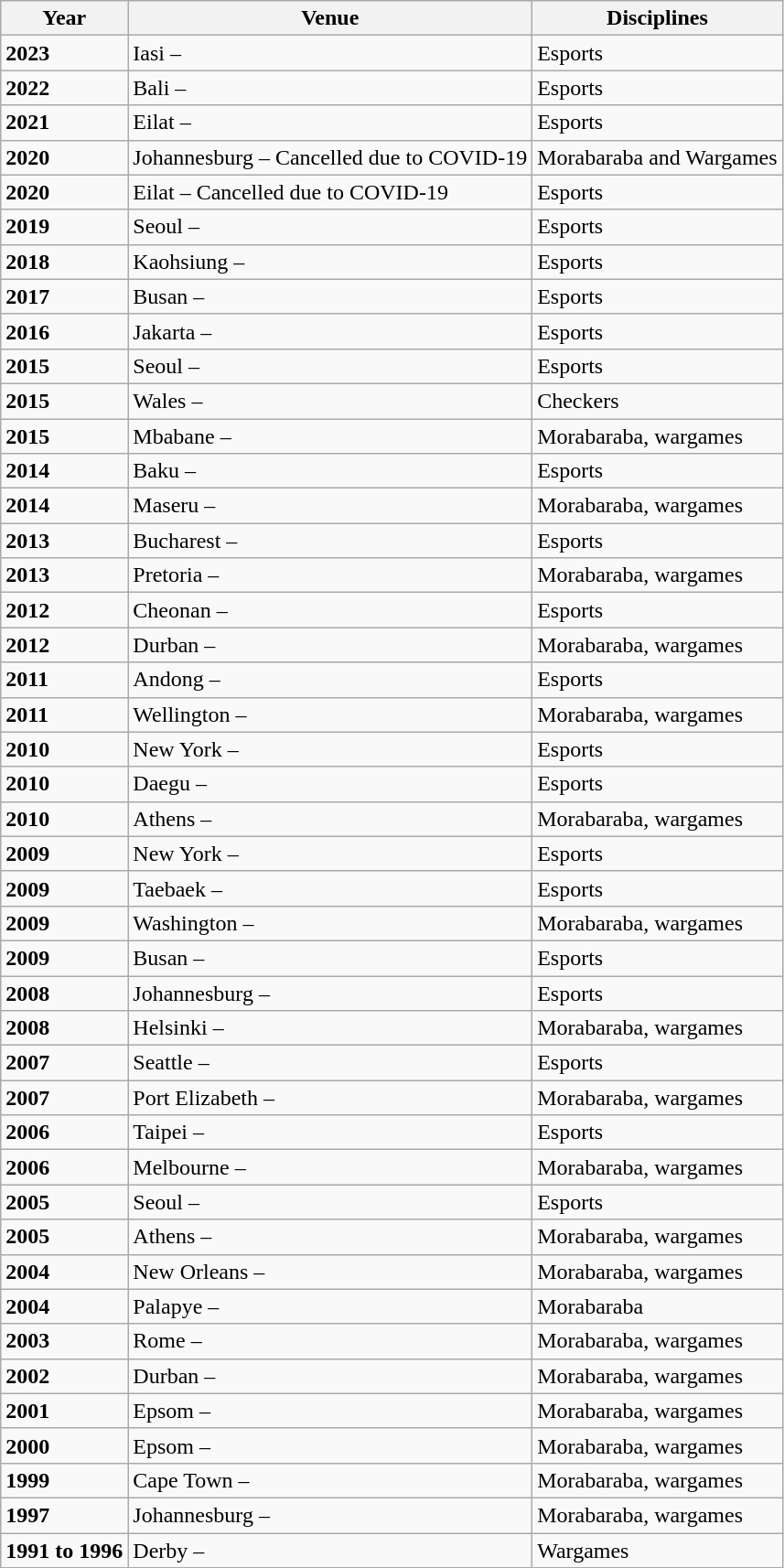<table class="wikitable">
<tr>
<th>Year</th>
<th>Venue</th>
<th>Disciplines</th>
</tr>
<tr>
<td><strong>2023</strong></td>
<td>Iasi –  </td>
<td>Esports</td>
</tr>
<tr>
<td><strong>2022</strong></td>
<td>Bali –  </td>
<td>Esports</td>
</tr>
<tr>
<td><strong>2021</strong></td>
<td>Eilat –  </td>
<td>Esports</td>
</tr>
<tr>
<td><strong>2020</strong></td>
<td>Johannesburg –   Cancelled due to COVID-19</td>
<td>Morabaraba and Wargames</td>
</tr>
<tr>
<td><strong>2020</strong></td>
<td>Eilat –   Cancelled due to COVID-19</td>
<td>Esports</td>
</tr>
<tr>
<td><strong>2019</strong></td>
<td>Seoul –  </td>
<td>Esports</td>
</tr>
<tr>
<td><strong>2018</strong></td>
<td>Kaohsiung –  </td>
<td>Esports</td>
</tr>
<tr>
<td><strong>2017</strong></td>
<td>Busan –  </td>
<td>Esports</td>
</tr>
<tr>
<td><strong>2016</strong></td>
<td>Jakarta –  </td>
<td>Esports</td>
</tr>
<tr>
<td><strong>2015</strong></td>
<td>Seoul –  </td>
<td>Esports</td>
</tr>
<tr>
<td><strong>2015</strong></td>
<td>Wales –  </td>
<td>Checkers</td>
</tr>
<tr>
<td><strong>2015</strong></td>
<td>Mbabane –  </td>
<td>Morabaraba, wargames</td>
</tr>
<tr>
<td><strong>2014</strong></td>
<td>Baku –  </td>
<td>Esports</td>
</tr>
<tr>
<td><strong>2014</strong></td>
<td>Maseru –  </td>
<td>Morabaraba, wargames</td>
</tr>
<tr>
<td><strong>2013</strong></td>
<td>Bucharest – </td>
<td>Esports</td>
</tr>
<tr>
<td><strong>2013</strong></td>
<td>Pretoria –  </td>
<td>Morabaraba, wargames</td>
</tr>
<tr>
<td><strong>2012</strong></td>
<td>Cheonan – </td>
<td>Esports</td>
</tr>
<tr>
<td><strong>2012</strong></td>
<td>Durban –  </td>
<td>Morabaraba, wargames</td>
</tr>
<tr>
<td><strong>2011</strong></td>
<td>Andong – </td>
<td>Esports</td>
</tr>
<tr>
<td><strong>2011</strong></td>
<td>Wellington –  </td>
<td>Morabaraba, wargames</td>
</tr>
<tr>
<td><strong>2010</strong></td>
<td>New York – </td>
<td>Esports</td>
</tr>
<tr>
<td><strong>2010</strong></td>
<td>Daegu – </td>
<td>Esports</td>
</tr>
<tr>
<td><strong>2010</strong></td>
<td>Athens –  </td>
<td>Morabaraba, wargames</td>
</tr>
<tr>
<td><strong>2009</strong></td>
<td>New York – </td>
<td>Esports</td>
</tr>
<tr>
<td><strong>2009</strong></td>
<td>Taebaek – </td>
<td>Esports</td>
</tr>
<tr>
<td><strong>2009</strong></td>
<td>Washington –  </td>
<td>Morabaraba, wargames</td>
</tr>
<tr>
<td><strong>2009</strong></td>
<td>Busan – </td>
<td>Esports</td>
</tr>
<tr>
<td><strong>2008</strong></td>
<td>Johannesburg – </td>
<td>Esports</td>
</tr>
<tr>
<td><strong>2008</strong></td>
<td>Helsinki – </td>
<td>Morabaraba, wargames</td>
</tr>
<tr>
<td><strong>2007</strong></td>
<td>Seattle – </td>
<td>Esports</td>
</tr>
<tr>
<td><strong>2007</strong></td>
<td>Port Elizabeth – </td>
<td>Morabaraba, wargames</td>
</tr>
<tr>
<td><strong>2006</strong></td>
<td>Taipei – </td>
<td>Esports</td>
</tr>
<tr>
<td><strong>2006</strong></td>
<td>Melbourne – </td>
<td>Morabaraba, wargames</td>
</tr>
<tr>
<td><strong>2005</strong></td>
<td>Seoul – </td>
<td>Esports</td>
</tr>
<tr>
<td><strong>2005</strong></td>
<td>Athens – </td>
<td>Morabaraba, wargames</td>
</tr>
<tr>
<td><strong>2004</strong></td>
<td>New Orleans – </td>
<td>Morabaraba, wargames</td>
</tr>
<tr>
<td><strong>2004</strong></td>
<td>Palapye – </td>
<td>Morabaraba</td>
</tr>
<tr>
<td><strong>2003</strong></td>
<td>Rome – </td>
<td>Morabaraba, wargames</td>
</tr>
<tr>
<td><strong>2002</strong></td>
<td>Durban – </td>
<td>Morabaraba, wargames</td>
</tr>
<tr>
<td><strong>2001</strong></td>
<td>Epsom – </td>
<td>Morabaraba, wargames</td>
</tr>
<tr>
<td><strong>2000</strong></td>
<td>Epsom – </td>
<td>Morabaraba, wargames</td>
</tr>
<tr>
<td><strong>1999</strong></td>
<td>Cape Town – </td>
<td>Morabaraba, wargames</td>
</tr>
<tr>
<td><strong>1997</strong></td>
<td>Johannesburg – </td>
<td>Morabaraba, wargames</td>
</tr>
<tr>
<td><strong>1991 to 1996</strong></td>
<td>Derby – </td>
<td>Wargames</td>
</tr>
</table>
